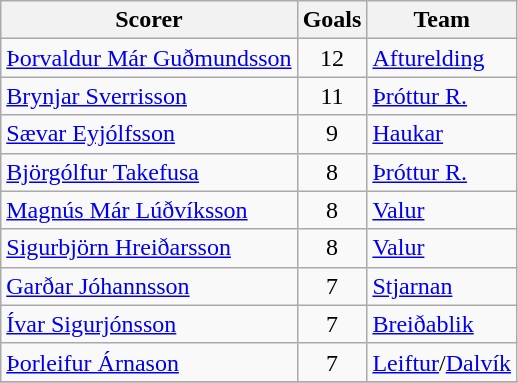<table class="wikitable">
<tr>
<th>Scorer</th>
<th>Goals</th>
<th>Team</th>
</tr>
<tr>
<td> <a href='#'>Þorvaldur Már Guðmundsson</a></td>
<td align=center>12</td>
<td><a href='#'>Afturelding</a></td>
</tr>
<tr>
<td> <a href='#'>Brynjar Sverrisson</a></td>
<td align=center>11</td>
<td><a href='#'>Þróttur R.</a></td>
</tr>
<tr>
<td> <a href='#'>Sævar Eyjólfsson</a></td>
<td align=center>9</td>
<td><a href='#'>Haukar</a></td>
</tr>
<tr>
<td> <a href='#'>Björgólfur Takefusa</a></td>
<td align=center>8</td>
<td><a href='#'>Þróttur R.</a></td>
</tr>
<tr>
<td> <a href='#'>Magnús Már Lúðvíksson</a></td>
<td align=center>8</td>
<td><a href='#'>Valur</a></td>
</tr>
<tr>
<td> <a href='#'>Sigurbjörn Hreiðarsson</a></td>
<td align=center>8</td>
<td><a href='#'>Valur</a></td>
</tr>
<tr>
<td> <a href='#'>Garðar Jóhannsson</a></td>
<td align=center>7</td>
<td><a href='#'>Stjarnan</a></td>
</tr>
<tr>
<td> <a href='#'>Ívar Sigurjónsson</a></td>
<td align=center>7</td>
<td><a href='#'>Breiðablik</a></td>
</tr>
<tr>
<td> <a href='#'>Þorleifur Árnason</a></td>
<td align=center>7</td>
<td><a href='#'>Leiftur</a>/<a href='#'>Dalvík</a></td>
</tr>
<tr>
</tr>
</table>
